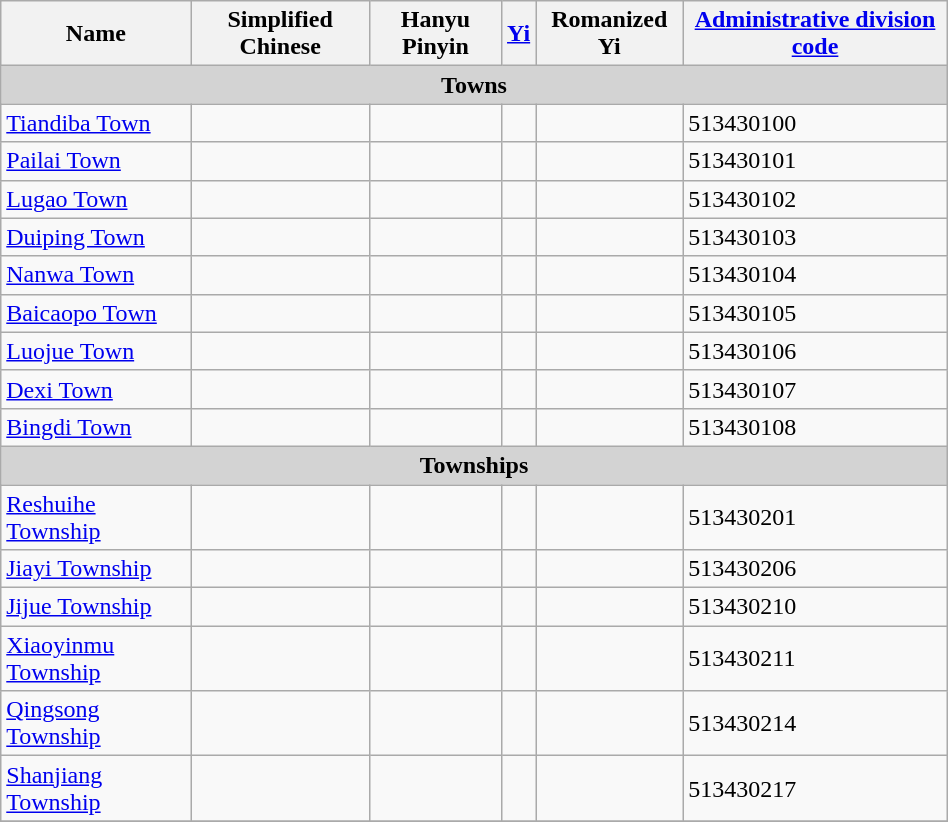<table class="wikitable" align="center" style="width:50%; border="1">
<tr>
<th>Name</th>
<th>Simplified Chinese</th>
<th>Hanyu Pinyin</th>
<th><a href='#'>Yi</a></th>
<th>Romanized Yi</th>
<th><a href='#'>Administrative division code</a></th>
</tr>
<tr>
<td colspan="7"  style="text-align:center; background:#d3d3d3;"><strong>Towns</strong></td>
</tr>
<tr --------->
<td><a href='#'>Tiandiba Town</a></td>
<td></td>
<td></td>
<td></td>
<td></td>
<td>513430100</td>
</tr>
<tr>
<td><a href='#'>Pailai Town</a></td>
<td></td>
<td></td>
<td></td>
<td></td>
<td>513430101</td>
</tr>
<tr>
<td><a href='#'>Lugao Town</a></td>
<td></td>
<td></td>
<td></td>
<td></td>
<td>513430102</td>
</tr>
<tr>
<td><a href='#'>Duiping Town</a></td>
<td></td>
<td></td>
<td></td>
<td></td>
<td>513430103</td>
</tr>
<tr>
<td><a href='#'>Nanwa Town</a></td>
<td></td>
<td></td>
<td></td>
<td></td>
<td>513430104</td>
</tr>
<tr>
<td><a href='#'>Baicaopo Town</a></td>
<td></td>
<td></td>
<td></td>
<td></td>
<td>513430105</td>
</tr>
<tr>
<td><a href='#'>Luojue Town</a></td>
<td></td>
<td></td>
<td></td>
<td></td>
<td>513430106</td>
</tr>
<tr>
<td><a href='#'>Dexi Town</a></td>
<td></td>
<td></td>
<td></td>
<td></td>
<td>513430107</td>
</tr>
<tr>
<td><a href='#'>Bingdi Town</a></td>
<td></td>
<td></td>
<td></td>
<td></td>
<td>513430108</td>
</tr>
<tr>
<td colspan="7"  style="text-align:center; background:#d3d3d3;"><strong>Townships</strong></td>
</tr>
<tr --------->
<td><a href='#'>Reshuihe Township</a></td>
<td></td>
<td></td>
<td></td>
<td></td>
<td>513430201</td>
</tr>
<tr>
<td><a href='#'>Jiayi Township</a></td>
<td></td>
<td></td>
<td></td>
<td></td>
<td>513430206</td>
</tr>
<tr>
<td><a href='#'>Jijue Township</a></td>
<td></td>
<td></td>
<td></td>
<td></td>
<td>513430210</td>
</tr>
<tr>
<td><a href='#'>Xiaoyinmu Township</a></td>
<td></td>
<td></td>
<td></td>
<td></td>
<td>513430211</td>
</tr>
<tr>
<td><a href='#'>Qingsong Township</a></td>
<td></td>
<td></td>
<td></td>
<td></td>
<td>513430214</td>
</tr>
<tr>
<td><a href='#'>Shanjiang Township</a></td>
<td></td>
<td></td>
<td></td>
<td></td>
<td>513430217</td>
</tr>
<tr>
</tr>
</table>
